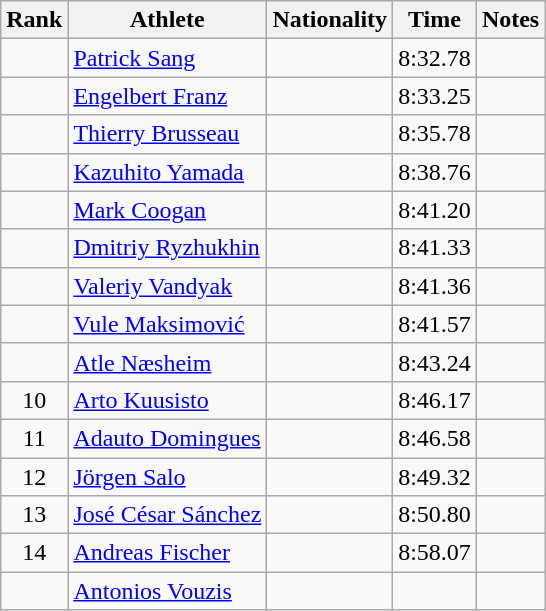<table class="wikitable sortable" style="text-align:center">
<tr>
<th>Rank</th>
<th>Athlete</th>
<th>Nationality</th>
<th>Time</th>
<th>Notes</th>
</tr>
<tr>
<td></td>
<td align=left><a href='#'>Patrick Sang</a></td>
<td align=left></td>
<td>8:32.78</td>
<td></td>
</tr>
<tr>
<td></td>
<td align=left><a href='#'>Engelbert Franz</a></td>
<td align=left></td>
<td>8:33.25</td>
<td></td>
</tr>
<tr>
<td></td>
<td align=left><a href='#'>Thierry Brusseau</a></td>
<td align=left></td>
<td>8:35.78</td>
<td></td>
</tr>
<tr>
<td></td>
<td align=left><a href='#'>Kazuhito Yamada</a></td>
<td align=left></td>
<td>8:38.76</td>
<td></td>
</tr>
<tr>
<td></td>
<td align=left><a href='#'>Mark Coogan</a></td>
<td align=left></td>
<td>8:41.20</td>
<td></td>
</tr>
<tr>
<td></td>
<td align=left><a href='#'>Dmitriy Ryzhukhin</a></td>
<td align=left></td>
<td>8:41.33</td>
<td></td>
</tr>
<tr>
<td></td>
<td align=left><a href='#'>Valeriy Vandyak</a></td>
<td align=left></td>
<td>8:41.36</td>
<td></td>
</tr>
<tr>
<td></td>
<td align=left><a href='#'>Vule Maksimović</a></td>
<td align=left></td>
<td>8:41.57</td>
<td></td>
</tr>
<tr>
<td></td>
<td align=left><a href='#'>Atle Næsheim</a></td>
<td align=left></td>
<td>8:43.24</td>
<td></td>
</tr>
<tr>
<td>10</td>
<td align=left><a href='#'>Arto Kuusisto</a></td>
<td align=left></td>
<td>8:46.17</td>
<td></td>
</tr>
<tr>
<td>11</td>
<td align=left><a href='#'>Adauto Domingues</a></td>
<td align=left></td>
<td>8:46.58</td>
<td></td>
</tr>
<tr>
<td>12</td>
<td align=left><a href='#'>Jörgen Salo</a></td>
<td align=left></td>
<td>8:49.32</td>
<td></td>
</tr>
<tr>
<td>13</td>
<td align=left><a href='#'>José César Sánchez</a></td>
<td align=left></td>
<td>8:50.80</td>
<td></td>
</tr>
<tr>
<td>14</td>
<td align=left><a href='#'>Andreas Fischer</a></td>
<td align=left></td>
<td>8:58.07</td>
<td></td>
</tr>
<tr>
<td></td>
<td align="left"><a href='#'>Antonios Vouzis</a></td>
<td align=left></td>
<td></td>
<td></td>
</tr>
</table>
